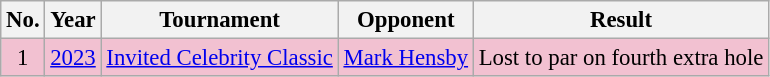<table class="wikitable" style="font-size:95%;">
<tr>
<th>No.</th>
<th>Year</th>
<th>Tournament</th>
<th>Opponent</th>
<th>Result</th>
</tr>
<tr style="background:#F2C1D1;">
<td align=center>1</td>
<td><a href='#'>2023</a></td>
<td><a href='#'>Invited Celebrity Classic</a></td>
<td> <a href='#'>Mark Hensby</a></td>
<td>Lost to par on fourth extra hole</td>
</tr>
</table>
